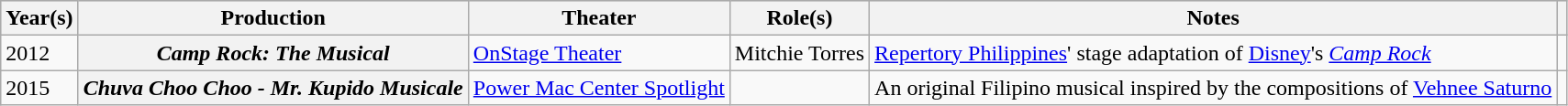<table class="wikitable sortable plainrowheaders sortable">
<tr style="background:#ccc; text-align:center;">
<th scope="col">Year(s)</th>
<th scope="col">Production</th>
<th scope="col">Theater</th>
<th scope="col">Role(s)</th>
<th scope="col" class="unsortable">Notes</th>
<th scope="col" class="unsortable"></th>
</tr>
<tr>
<td>2012</td>
<th scope="row"><em>Camp Rock: The Musical</em></th>
<td><a href='#'>OnStage Theater</a></td>
<td>Mitchie Torres</td>
<td><a href='#'>Repertory Philippines</a>' stage adaptation of <a href='#'>Disney</a>'s <em><a href='#'>Camp Rock</a></em></td>
<td style="text-align: center;"></td>
</tr>
<tr>
<td>2015</td>
<th scope=row><em>Chuva Choo Choo - Mr. Kupido Musicale</em></th>
<td><a href='#'>Power Mac Center Spotlight</a></td>
<td></td>
<td>An original Filipino musical inspired by the compositions of <a href='#'>Vehnee Saturno</a></td>
<td style="text-align: center;"></td>
</tr>
</table>
